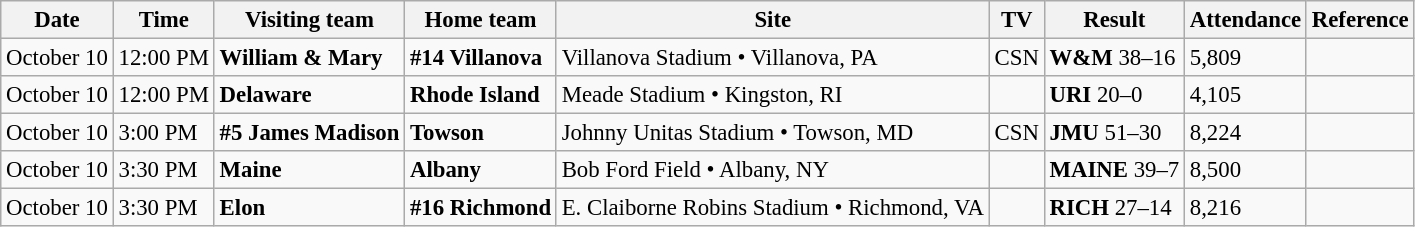<table class="wikitable" style="font-size:95%;">
<tr>
<th>Date</th>
<th>Time</th>
<th>Visiting team</th>
<th>Home team</th>
<th>Site</th>
<th>TV</th>
<th>Result</th>
<th>Attendance</th>
<th class="unsortable">Reference</th>
</tr>
<tr bgcolor=>
<td>October 10</td>
<td>12:00 PM</td>
<td><strong>William & Mary</strong></td>
<td><strong>#14 Villanova</strong></td>
<td>Villanova Stadium • Villanova, PA</td>
<td>CSN</td>
<td><strong>W&M</strong> 38–16</td>
<td>5,809</td>
<td></td>
</tr>
<tr bgcolor=>
<td>October 10</td>
<td>12:00 PM</td>
<td><strong>Delaware</strong></td>
<td><strong>Rhode Island</strong></td>
<td>Meade Stadium • Kingston, RI</td>
<td></td>
<td><strong>URI</strong> 20–0</td>
<td>4,105</td>
<td></td>
</tr>
<tr bgcolor=>
<td>October 10</td>
<td>3:00 PM</td>
<td><strong>#5 James Madison</strong></td>
<td><strong>Towson</strong></td>
<td>Johnny Unitas Stadium • Towson, MD</td>
<td>CSN</td>
<td><strong>JMU</strong> 51–30</td>
<td>8,224</td>
<td></td>
</tr>
<tr bgcolor=>
<td>October 10</td>
<td>3:30 PM</td>
<td><strong>Maine</strong></td>
<td><strong>Albany</strong></td>
<td>Bob Ford Field • Albany, NY</td>
<td></td>
<td><strong>MAINE</strong> 39–7</td>
<td>8,500</td>
<td></td>
</tr>
<tr bgcolor=>
<td>October 10</td>
<td>3:30 PM</td>
<td><strong>Elon</strong></td>
<td><strong>#16 Richmond</strong></td>
<td>E. Claiborne Robins Stadium • Richmond, VA</td>
<td></td>
<td><strong>RICH</strong> 27–14</td>
<td>8,216</td>
<td></td>
</tr>
</table>
